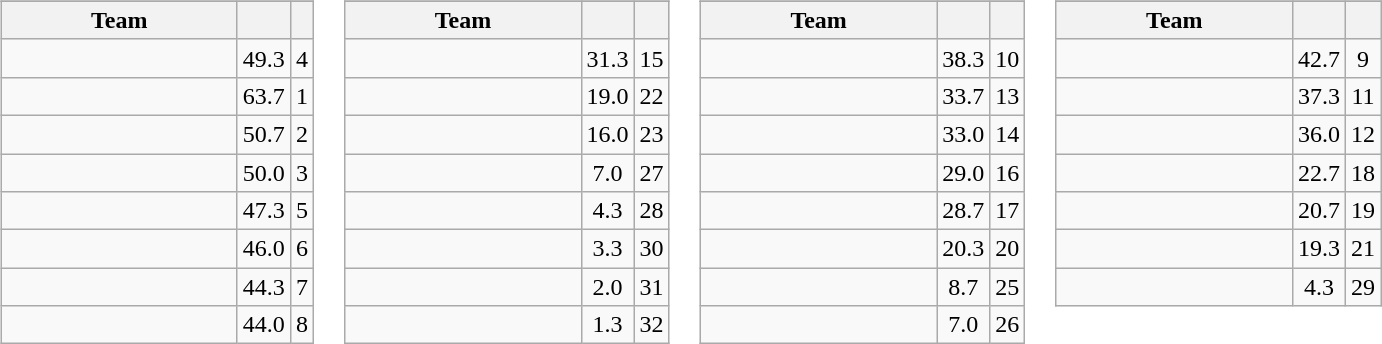<table>
<tr valign=top>
<td><br><table class="wikitable">
<tr>
</tr>
<tr>
<th width=150>Team</th>
<th></th>
<th></th>
</tr>
<tr>
<td></td>
<td align=center>49.3</td>
<td align=center>4</td>
</tr>
<tr>
<td></td>
<td align=center>63.7</td>
<td align=center>1</td>
</tr>
<tr>
<td></td>
<td align=center>50.7</td>
<td align=center>2</td>
</tr>
<tr>
<td></td>
<td align=center>50.0</td>
<td align=center>3</td>
</tr>
<tr>
<td></td>
<td align=center>47.3</td>
<td align=center>5</td>
</tr>
<tr>
<td></td>
<td align=center>46.0</td>
<td align=center>6</td>
</tr>
<tr>
<td></td>
<td align=center>44.3</td>
<td align=center>7</td>
</tr>
<tr>
<td></td>
<td align=center>44.0</td>
<td align=center>8</td>
</tr>
</table>
</td>
<td><br><table class="wikitable">
<tr>
</tr>
<tr>
<th width=150>Team</th>
<th></th>
<th></th>
</tr>
<tr>
<td></td>
<td align=center>31.3</td>
<td align=center>15</td>
</tr>
<tr>
<td></td>
<td align=center>19.0</td>
<td align=center>22</td>
</tr>
<tr>
<td></td>
<td align=center>16.0</td>
<td align=center>23</td>
</tr>
<tr>
<td></td>
<td align=center>7.0</td>
<td align=center>27</td>
</tr>
<tr>
<td></td>
<td align=center>4.3</td>
<td align=center>28</td>
</tr>
<tr>
<td></td>
<td align=center>3.3</td>
<td align=center>30</td>
</tr>
<tr>
<td></td>
<td align=center>2.0</td>
<td align=center>31</td>
</tr>
<tr>
<td></td>
<td align=center>1.3</td>
<td align=center>32</td>
</tr>
</table>
</td>
<td><br><table class="wikitable">
<tr>
</tr>
<tr>
<th width=150>Team</th>
<th></th>
<th></th>
</tr>
<tr>
<td></td>
<td align=center>38.3</td>
<td align=center>10</td>
</tr>
<tr>
<td></td>
<td align=center>33.7</td>
<td align=center>13</td>
</tr>
<tr>
<td></td>
<td align=center>33.0</td>
<td align=center>14</td>
</tr>
<tr>
<td></td>
<td align=center>29.0</td>
<td align=center>16</td>
</tr>
<tr>
<td></td>
<td align=center>28.7</td>
<td align=center>17</td>
</tr>
<tr>
<td></td>
<td align=center>20.3</td>
<td align=center>20</td>
</tr>
<tr>
<td></td>
<td align=center>8.7</td>
<td align=center>25</td>
</tr>
<tr>
<td></td>
<td align=center>7.0</td>
<td align=center>26</td>
</tr>
</table>
</td>
<td><br><table class="wikitable">
<tr>
</tr>
<tr>
<th width=150>Team</th>
<th></th>
<th></th>
</tr>
<tr>
<td></td>
<td align=center>42.7</td>
<td align=center>9</td>
</tr>
<tr>
<td></td>
<td align=center>37.3</td>
<td align=center>11</td>
</tr>
<tr>
<td></td>
<td align=center>36.0</td>
<td align=center>12</td>
</tr>
<tr>
<td></td>
<td align=center>22.7</td>
<td align=center>18</td>
</tr>
<tr>
<td></td>
<td align=center>20.7</td>
<td align=center>19</td>
</tr>
<tr>
<td></td>
<td align=center>19.3</td>
<td align=center>21</td>
</tr>
<tr>
<td></td>
<td align=center>4.3</td>
<td align=center>29</td>
</tr>
</table>
</td>
<td></td>
</tr>
</table>
